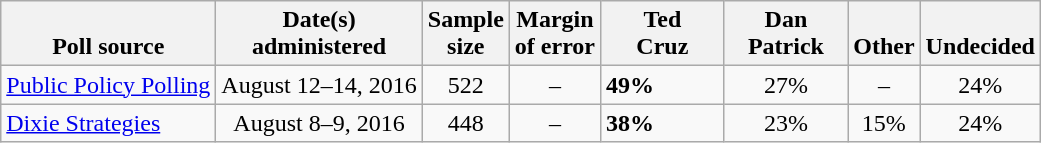<table class="wikitable">
<tr valign=bottom>
<th>Poll source</th>
<th>Date(s)<br>administered</th>
<th>Sample<br>size</th>
<th>Margin<br>of error</th>
<th style="width:75px;">Ted<br>Cruz</th>
<th style="width:75px;">Dan<br>Patrick</th>
<th>Other</th>
<th>Undecided</th>
</tr>
<tr>
<td><a href='#'>Public Policy Polling</a></td>
<td align=center>August 12–14, 2016</td>
<td align=center>522</td>
<td align=center>–</td>
<td><strong>49%</strong></td>
<td align=center>27%</td>
<td align=center>–</td>
<td align=center>24%</td>
</tr>
<tr>
<td><a href='#'>Dixie Strategies</a></td>
<td align=center>August 8–9, 2016</td>
<td align=center>448</td>
<td align=center>–</td>
<td><strong>38%</strong></td>
<td align=center>23%</td>
<td align=center>15%</td>
<td align=center>24%</td>
</tr>
</table>
